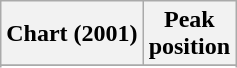<table class="wikitable plainrowheaders sortable" style="text-align:center;">
<tr>
<th scope="col">Chart (2001)</th>
<th scope="col">Peak<br>position</th>
</tr>
<tr>
</tr>
<tr>
</tr>
<tr>
</tr>
<tr>
</tr>
</table>
